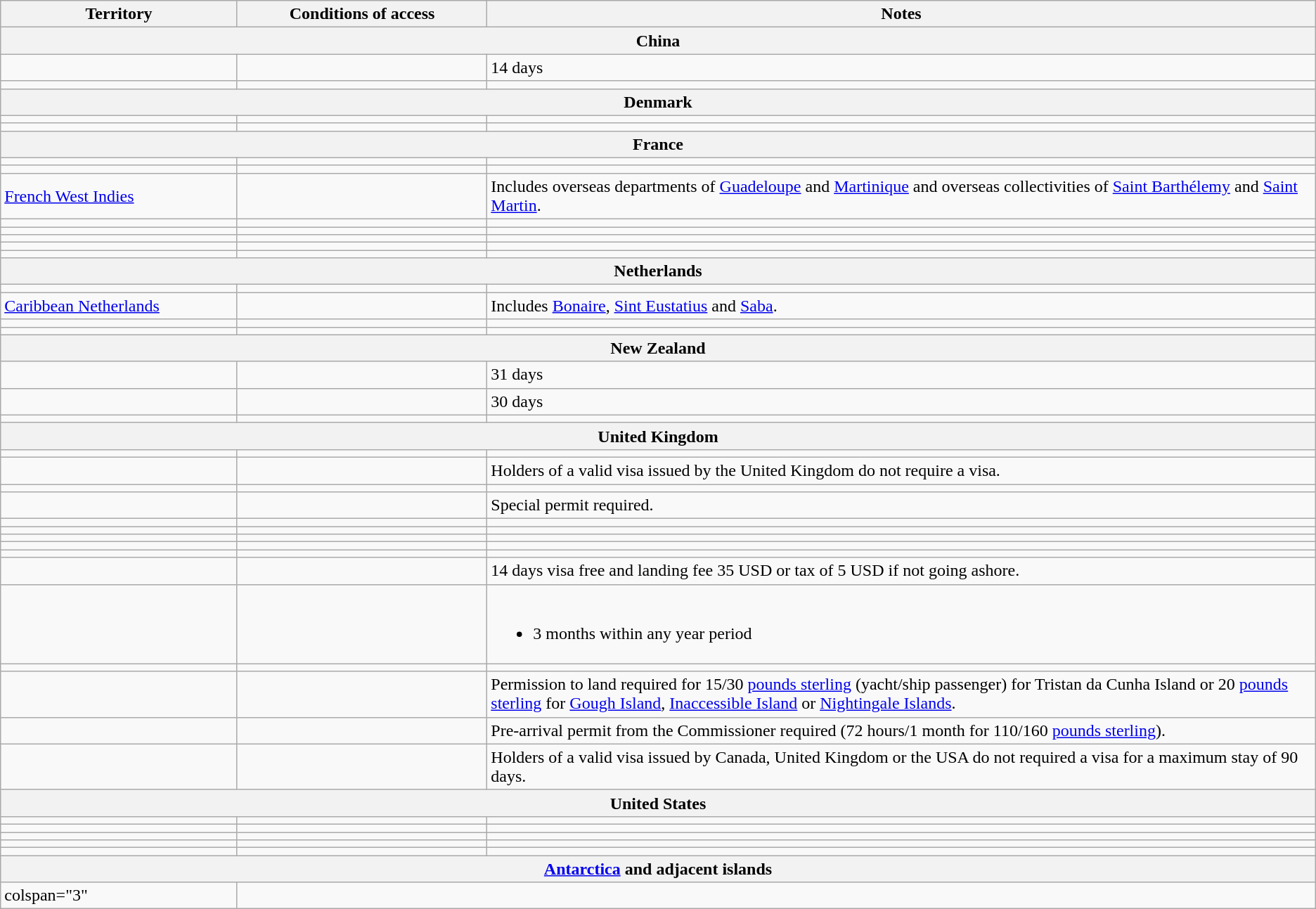<table class="wikitable" style="text-align: left; table-layout: fixed;">
<tr>
<th style="width:18%;">Territory</th>
<th style="width:19%;">Conditions of access</th>
<th>Notes</th>
</tr>
<tr>
<th colspan="3">China</th>
</tr>
<tr>
<td></td>
<td></td>
<td>14 days</td>
</tr>
<tr>
<td></td>
<td></td>
<td></td>
</tr>
<tr>
<th colspan="3">Denmark</th>
</tr>
<tr>
<td></td>
<td></td>
<td></td>
</tr>
<tr>
<td></td>
<td></td>
<td></td>
</tr>
<tr>
<th colspan="3">France</th>
</tr>
<tr>
<td></td>
<td></td>
<td></td>
</tr>
<tr>
<td></td>
<td></td>
<td></td>
</tr>
<tr>
<td> <a href='#'>French West Indies</a></td>
<td></td>
<td>Includes overseas departments of <a href='#'>Guadeloupe</a> and <a href='#'>Martinique</a> and overseas collectivities of <a href='#'>Saint Barthélemy</a> and <a href='#'>Saint Martin</a>.</td>
</tr>
<tr>
<td></td>
<td></td>
<td></td>
</tr>
<tr>
<td></td>
<td></td>
<td></td>
</tr>
<tr>
<td></td>
<td></td>
<td></td>
</tr>
<tr>
<td></td>
<td></td>
<td></td>
</tr>
<tr>
<td></td>
<td></td>
<td></td>
</tr>
<tr>
<th colspan="3">Netherlands</th>
</tr>
<tr>
<td></td>
<td></td>
<td></td>
</tr>
<tr>
<td> <a href='#'>Caribbean Netherlands</a></td>
<td></td>
<td>Includes <a href='#'>Bonaire</a>, <a href='#'>Sint Eustatius</a> and <a href='#'>Saba</a>.</td>
</tr>
<tr>
<td></td>
<td></td>
<td></td>
</tr>
<tr>
<td></td>
<td></td>
<td></td>
</tr>
<tr>
<th colspan="3">New Zealand</th>
</tr>
<tr>
<td></td>
<td></td>
<td>31 days</td>
</tr>
<tr>
<td></td>
<td></td>
<td>30 days</td>
</tr>
<tr>
<td></td>
<td></td>
<td></td>
</tr>
<tr>
<th colspan="3">United Kingdom</th>
</tr>
<tr>
<td></td>
<td></td>
<td></td>
</tr>
<tr>
<td></td>
<td></td>
<td>Holders of a valid visa issued by the United Kingdom do not require a visa.</td>
</tr>
<tr>
<td></td>
<td></td>
<td></td>
</tr>
<tr>
<td></td>
<td></td>
<td>Special permit required.</td>
</tr>
<tr>
<td></td>
<td></td>
<td></td>
</tr>
<tr>
<td></td>
<td></td>
<td></td>
</tr>
<tr>
<td></td>
<td></td>
<td></td>
</tr>
<tr>
<td></td>
<td></td>
<td></td>
</tr>
<tr>
<td></td>
<td></td>
<td></td>
</tr>
<tr>
<td></td>
<td></td>
<td>14 days visa free and landing fee 35 USD or tax of 5 USD if not going ashore.</td>
</tr>
<tr>
<td></td>
<td></td>
<td><br><ul><li>3 months within any year period</li></ul></td>
</tr>
<tr>
<td></td>
<td></td>
<td></td>
</tr>
<tr>
<td></td>
<td></td>
<td>Permission to land required for 15/30 <a href='#'>pounds sterling</a> (yacht/ship passenger) for Tristan da Cunha Island or 20 <a href='#'>pounds sterling</a> for <a href='#'>Gough Island</a>, <a href='#'>Inaccessible Island</a> or <a href='#'>Nightingale Islands</a>.</td>
</tr>
<tr>
<td></td>
<td></td>
<td>Pre-arrival permit from the Commissioner required (72 hours/1 month for 110/160 <a href='#'>pounds sterling</a>).</td>
</tr>
<tr>
<td></td>
<td></td>
<td>Holders of a valid visa issued by Canada, United Kingdom or the USA do not required a visa for a maximum stay of 90 days.</td>
</tr>
<tr>
<th colspan="3">United States</th>
</tr>
<tr>
<td></td>
<td></td>
<td></td>
</tr>
<tr>
<td></td>
<td></td>
<td></td>
</tr>
<tr>
<td></td>
<td></td>
<td></td>
</tr>
<tr>
<td></td>
<td></td>
<td></td>
</tr>
<tr>
<td></td>
<td></td>
<td></td>
</tr>
<tr>
<th colspan="3"><a href='#'>Antarctica</a> and adjacent islands</th>
</tr>
<tr>
<td>colspan="3" </td>
</tr>
</table>
